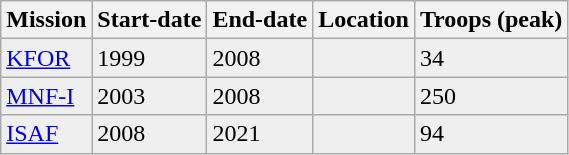<table class="wikitable">
<tr>
<th>Mission</th>
<th>Start-date</th>
<th>End-date</th>
<th>Location</th>
<th>Troops (peak)</th>
</tr>
<tr>
<td style="background:#efefef"> <a href='#'>KFOR</a></td>
<td style="background:#efefef">1999</td>
<td style="background:#efefef">2008</td>
<td style="background:#efefef"></td>
<td style="background:#efefef">34</td>
</tr>
<tr>
<td style="background:#efefef"> <a href='#'>MNF-I</a></td>
<td style="background:#efefef">2003</td>
<td style="background:#efefef">2008</td>
<td style="background:#efefef"></td>
<td style="background:#efefef">250</td>
</tr>
<tr>
<td style="background:#efefef"> <a href='#'>ISAF</a></td>
<td style="background:#efefef">2008</td>
<td style="background:#efefef">2021</td>
<td style="background:#efefef"></td>
<td style="background:#efefef">94</td>
</tr>
</table>
